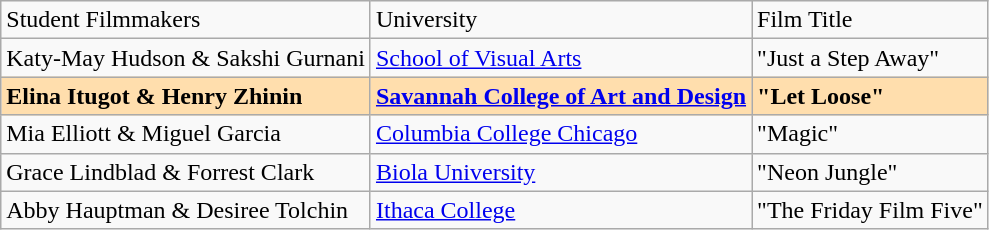<table class="wikitable">
<tr>
<td>Student Filmmakers</td>
<td>University</td>
<td>Film Title</td>
</tr>
<tr>
<td>Katy-May Hudson & Sakshi Gurnani</td>
<td><a href='#'>School of Visual Arts</a></td>
<td>"Just a Step Away"</td>
</tr>
<tr style="font-weight:bold; background:navajowhite;">
<td>Elina Itugot & Henry Zhinin</td>
<td><a href='#'>Savannah College of Art and Design</a></td>
<td>"Let Loose"</td>
</tr>
<tr>
<td>Mia Elliott & Miguel Garcia</td>
<td><a href='#'>Columbia College Chicago</a></td>
<td>"Magic"</td>
</tr>
<tr>
<td>Grace Lindblad & Forrest Clark</td>
<td><a href='#'>Biola University</a></td>
<td>"Neon Jungle"</td>
</tr>
<tr>
<td>Abby Hauptman & Desiree Tolchin</td>
<td><a href='#'>Ithaca College</a></td>
<td>"The Friday Film Five"</td>
</tr>
</table>
